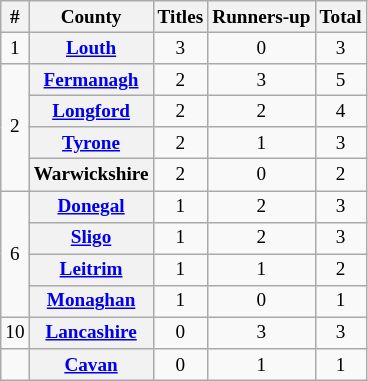<table class="wikitable plainrowheaders sortable" style="text-align:center; font-size:80%">
<tr>
<th>#</th>
<th scope="col">County</th>
<th scope="col">Titles</th>
<th scope="col">Runners-up</th>
<th>Total</th>
</tr>
<tr>
<td>1</td>
<th scope="row"> <a href='#'>Louth</a></th>
<td align="center">3</td>
<td align="center">0</td>
<td>3</td>
</tr>
<tr>
<td rowspan="4">2</td>
<th scope="row"> <a href='#'>Fermanagh</a></th>
<td align="center">2</td>
<td align="center">3</td>
<td>5</td>
</tr>
<tr>
<th scope="row"> <a href='#'>Longford</a></th>
<td align="center">2</td>
<td align="center">2</td>
<td>4</td>
</tr>
<tr>
<th scope="row"> <a href='#'>Tyrone</a></th>
<td align="center">2</td>
<td align="center">1</td>
<td>3</td>
</tr>
<tr>
<th scope="row"> Warwickshire</th>
<td align="center">2</td>
<td align="center">0</td>
<td>2</td>
</tr>
<tr>
<td rowspan="4">6</td>
<th scope="row"> <a href='#'>Donegal</a></th>
<td align="center">1</td>
<td align="center">2</td>
<td>3</td>
</tr>
<tr>
<th scope="row"> <a href='#'>Sligo</a></th>
<td align="center">1</td>
<td align="center">2</td>
<td>3</td>
</tr>
<tr>
<th scope="row"> <a href='#'>Leitrim</a></th>
<td align="center">1</td>
<td align="center">1</td>
<td>2</td>
</tr>
<tr>
<th scope="row"> <a href='#'>Monaghan</a></th>
<td align="center">1</td>
<td align="center">0</td>
<td>1</td>
</tr>
<tr>
<td>10</td>
<th scope="row"> <a href='#'>Lancashire</a></th>
<td align="center">0</td>
<td align="center">3</td>
<td>3</td>
</tr>
<tr>
<td></td>
<th scope="row"> <a href='#'>Cavan</a></th>
<td align="center">0</td>
<td align="center">1</td>
<td>1</td>
</tr>
</table>
